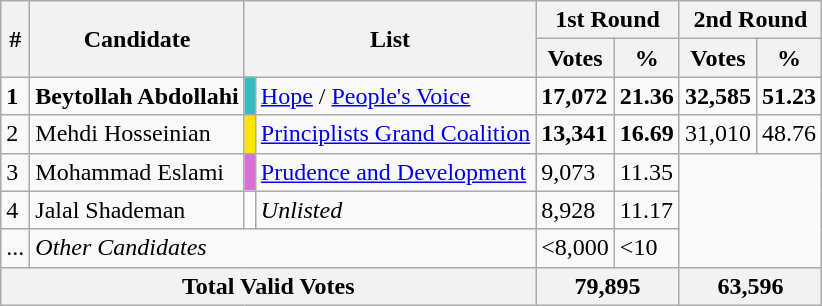<table class="wikitable">
<tr>
<th rowspan="2">#</th>
<th rowspan="2">Candidate</th>
<th rowspan="2" colspan="2">List</th>
<th colspan="2">1st Round</th>
<th colspan="2">2nd Round</th>
</tr>
<tr>
<th>Votes</th>
<th>%</th>
<th>Votes</th>
<th>%</th>
</tr>
<tr>
<td><strong>1</strong></td>
<td><strong>Beytollah Abdollahi</strong></td>
<td style="background:#3cb8c2"></td>
<td><a href='#'>Hope</a> / <a href='#'>People's Voice</a></td>
<td><strong>17,072</strong></td>
<td><strong>21.36</strong></td>
<td><strong>32,585</strong></td>
<td><strong>51.23</strong></td>
</tr>
<tr>
<td>2</td>
<td>Mehdi Hosseinian</td>
<td style="background:#ffe500"></td>
<td><a href='#'>Principlists Grand Coalition</a></td>
<td><strong>13,341</strong></td>
<td><strong>16.69</strong></td>
<td>31,010</td>
<td>48.76</td>
</tr>
<tr>
<td>3</td>
<td>Mohammad Eslami</td>
<td style="background:#DA70D6"></td>
<td><a href='#'>Prudence and Development</a></td>
<td>9,073</td>
<td>11.35</td>
<td rowspan="3" colspan="2"></td>
</tr>
<tr>
<td>4</td>
<td>Jalal Shademan</td>
<td style="background:#FFFFFF"></td>
<td><em>Unlisted</em></td>
<td>8,928</td>
<td>11.17</td>
</tr>
<tr>
<td>...</td>
<td colspan="3"><em>Other Candidates</em></td>
<td><8,000</td>
<td><10</td>
</tr>
<tr>
<th colspan="4">Total Valid Votes</th>
<th colspan="2">79,895</th>
<th colspan="2">63,596</th>
</tr>
</table>
